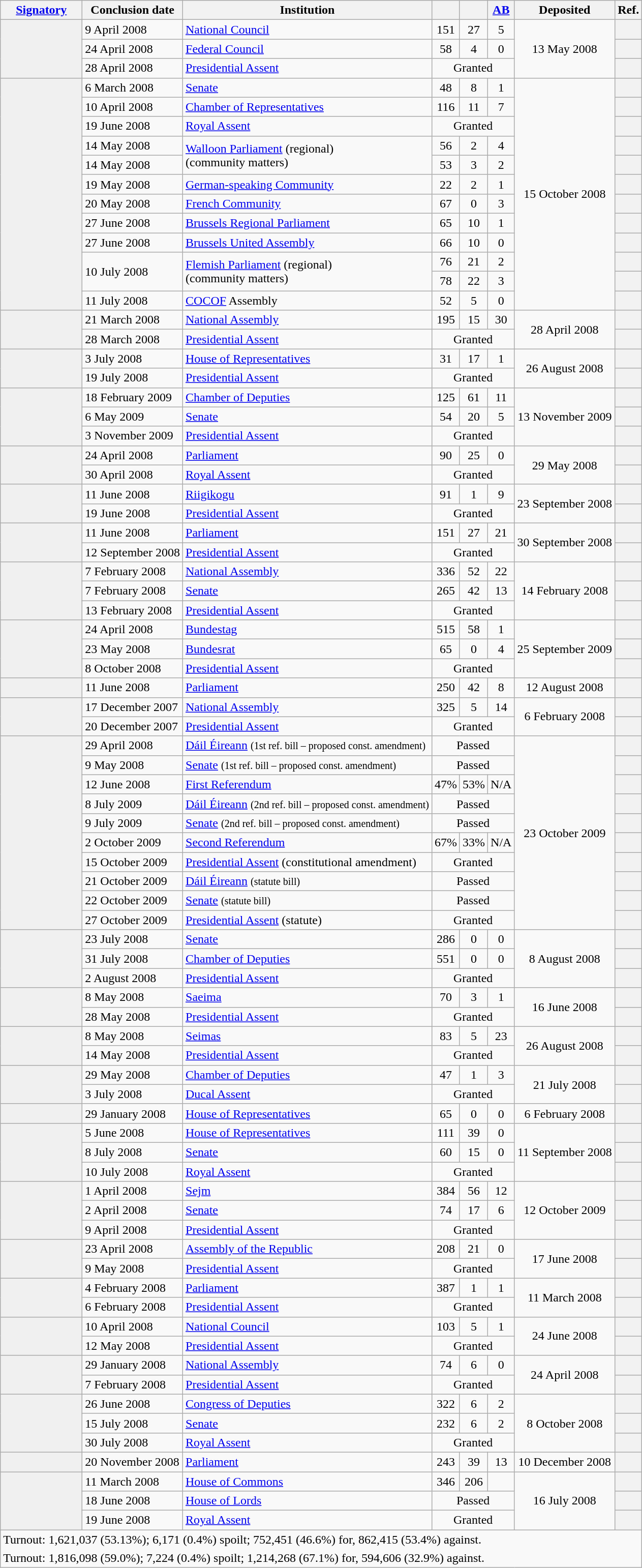<table class="wikitable" style="white-space:nowrap">
<tr>
<th style="width:100px;"><a href='#'>Signatory</a></th>
<th>Conclusion date</th>
<th>Institution</th>
<th></th>
<th></th>
<th><a href='#'>AB</a></th>
<th>Deposited</th>
<th>Ref.</th>
</tr>
<tr>
<td rowspan="3" style="background:#F0F0F0"><strong></strong></td>
<td>9 April 2008</td>
<td><a href='#'>National Council</a></td>
<td style="text-align:center">151</td>
<td style="text-align:center">27</td>
<td style="text-align:center">5</td>
<td rowspan="3" style="text-align:center">13 May 2008</td>
<th></th>
</tr>
<tr>
<td>24 April 2008</td>
<td><a href='#'>Federal Council</a></td>
<td style="text-align:center">58</td>
<td style="text-align:center">4</td>
<td style="text-align:center">0</td>
<th></th>
</tr>
<tr>
<td>28 April 2008</td>
<td><a href='#'>Presidential Assent</a></td>
<td style="text-align:center" colspan="3">Granted</td>
<th></th>
</tr>
<tr>
<td rowspan="12" style="background:#F0F0F0"><strong></strong></td>
<td>6 March 2008</td>
<td><a href='#'>Senate</a></td>
<td style="text-align:center">48</td>
<td style="text-align:center">8</td>
<td style="text-align:center">1</td>
<td rowspan="12" style="text-align:center">15 October 2008</td>
<th></th>
</tr>
<tr>
<td>10 April 2008</td>
<td><a href='#'>Chamber of Representatives</a></td>
<td style="text-align:center">116</td>
<td style="text-align:center">11</td>
<td style="text-align:center">7</td>
<th></th>
</tr>
<tr>
<td>19 June 2008</td>
<td><a href='#'>Royal Assent</a></td>
<td style="text-align:center" colspan="3">Granted</td>
<th></th>
</tr>
<tr>
<td>14 May 2008</td>
<td rowspan="2"><a href='#'>Walloon Parliament</a> (regional)<br>(community matters)</td>
<td style="text-align:center">56</td>
<td style="text-align:center">2</td>
<td style="text-align:center">4</td>
<th></th>
</tr>
<tr>
<td>14 May 2008</td>
<td style="text-align:center">53</td>
<td style="text-align:center">3</td>
<td style="text-align:center">2</td>
<th></th>
</tr>
<tr>
<td>19 May 2008</td>
<td><a href='#'>German-speaking Community</a></td>
<td style="text-align:center">22</td>
<td style="text-align:center">2</td>
<td style="text-align:center">1</td>
<th></th>
</tr>
<tr>
<td>20 May 2008</td>
<td><a href='#'>French Community</a></td>
<td style="text-align:center">67</td>
<td style="text-align:center">0</td>
<td style="text-align:center">3</td>
<th></th>
</tr>
<tr>
<td>27 June 2008</td>
<td><a href='#'>Brussels Regional Parliament</a></td>
<td style="text-align:center">65</td>
<td style="text-align:center">10</td>
<td style="text-align:center">1</td>
<th></th>
</tr>
<tr>
<td>27 June 2008</td>
<td><a href='#'>Brussels United Assembly</a></td>
<td style="text-align:center">66</td>
<td style="text-align:center">10</td>
<td style="text-align:center">0</td>
<th></th>
</tr>
<tr>
<td rowspan="2">10 July 2008</td>
<td rowspan="2"><a href='#'>Flemish Parliament</a> (regional)<br>(community matters)</td>
<td style="text-align:center">76</td>
<td style="text-align:center">21</td>
<td style="text-align:center">2</td>
<th></th>
</tr>
<tr>
<td style="text-align:center">78</td>
<td style="text-align:center">22</td>
<td style="text-align:center">3</td>
<th></th>
</tr>
<tr>
<td>11 July 2008</td>
<td><a href='#'>COCOF</a> Assembly</td>
<td style="text-align:center">52</td>
<td style="text-align:center">5</td>
<td style="text-align:center">0</td>
<th></th>
</tr>
<tr>
<td rowspan="2" style="background:#F0F0F0"><strong></strong></td>
<td>21 March 2008</td>
<td><a href='#'>National Assembly</a></td>
<td style="text-align:center">195</td>
<td style="text-align:center">15</td>
<td style="text-align:center">30</td>
<td rowspan="2" style="text-align:center">28 April 2008</td>
<th></th>
</tr>
<tr>
<td>28 March 2008</td>
<td><a href='#'>Presidential Assent</a></td>
<td colspan="3" style="text-align:center">Granted</td>
<th></th>
</tr>
<tr>
<td rowspan="2" style="background:#F0F0F0"><strong></strong></td>
<td>3 July 2008</td>
<td><a href='#'>House of Representatives</a></td>
<td style="text-align:center">31</td>
<td style="text-align:center">17</td>
<td style="text-align:center">1</td>
<td rowspan="2" style="text-align:center">26 August 2008</td>
<th></th>
</tr>
<tr>
<td>19 July 2008</td>
<td><a href='#'>Presidential Assent</a></td>
<td style="text-align:center" colspan="3">Granted</td>
<th></th>
</tr>
<tr>
<td rowspan="3" style="background:#F0F0F0"><strong></strong></td>
<td>18 February 2009</td>
<td><a href='#'>Chamber of Deputies</a></td>
<td style="text-align:center">125</td>
<td style="text-align:center">61</td>
<td style="text-align:center">11</td>
<td rowspan="3" style="text-align:center">13 November 2009</td>
<th></th>
</tr>
<tr>
<td>6 May 2009</td>
<td><a href='#'>Senate</a></td>
<td style="text-align:center">54</td>
<td style="text-align:center">20</td>
<td style="text-align:center">5</td>
<th></th>
</tr>
<tr>
<td>3 November 2009</td>
<td><a href='#'>Presidential Assent</a></td>
<td style="text-align:center" colspan="3">Granted</td>
<th></th>
</tr>
<tr>
<td rowspan="2" style="background:#F0F0F0"><strong></strong></td>
<td>24 April 2008</td>
<td><a href='#'>Parliament</a></td>
<td style="text-align:center">90</td>
<td style="text-align:center">25</td>
<td style="text-align:center">0</td>
<td rowspan="2" style="text-align:center">29 May 2008</td>
<th></th>
</tr>
<tr>
<td>30 April 2008</td>
<td><a href='#'>Royal Assent</a></td>
<td style="text-align:center" colspan="3">Granted</td>
<th></th>
</tr>
<tr>
<td rowspan="2"  style="background:#F0F0F0"><strong></strong></td>
<td>11 June 2008</td>
<td><a href='#'>Riigikogu</a></td>
<td style="text-align:center">91</td>
<td style="text-align:center">1</td>
<td style="text-align:center">9</td>
<td rowspan="2" style="text-align:center">23 September 2008</td>
<th></th>
</tr>
<tr>
<td>19 June 2008</td>
<td><a href='#'>Presidential Assent</a></td>
<td style="text-align:center" colspan="3">Granted</td>
<th></th>
</tr>
<tr>
<td rowspan="2" style="background:#F0F0F0"><strong></strong></td>
<td>11 June 2008</td>
<td><a href='#'>Parliament</a></td>
<td style="text-align:center">151</td>
<td style="text-align:center">27</td>
<td style="text-align:center">21</td>
<td rowspan="2" style="text-align:center">30 September 2008</td>
<th></th>
</tr>
<tr>
<td>12 September 2008</td>
<td><a href='#'>Presidential Assent</a></td>
<td style="text-align:center" colspan="3">Granted</td>
<th></th>
</tr>
<tr>
<td rowspan="3" style="background:#F0F0F0"><strong></strong></td>
<td>7 February 2008</td>
<td><a href='#'>National Assembly</a></td>
<td style="text-align:center">336</td>
<td style="text-align:center">52</td>
<td style="text-align:center">22</td>
<td rowspan="3" style="text-align:center">14 February 2008</td>
<th></th>
</tr>
<tr>
<td>7 February 2008</td>
<td><a href='#'>Senate</a></td>
<td style="text-align:center">265</td>
<td style="text-align:center">42</td>
<td style="text-align:center">13</td>
<th></th>
</tr>
<tr>
<td>13 February 2008</td>
<td><a href='#'>Presidential Assent</a></td>
<td style="text-align:center" colspan="3">Granted</td>
<th></th>
</tr>
<tr>
<td rowspan="3" style="background:#F0F0F0; text-align:left"><strong></strong></td>
<td>24 April 2008</td>
<td><a href='#'>Bundestag</a></td>
<td style="text-align:center">515</td>
<td style="text-align:center">58</td>
<td style="text-align:center">1</td>
<td style="text-align:center" rowspan="3">25 September 2009</td>
<th></th>
</tr>
<tr>
<td>23 May 2008</td>
<td><a href='#'>Bundesrat</a></td>
<td style="text-align:center">65</td>
<td style="text-align:center">0</td>
<td style="text-align:center">4</td>
<th></th>
</tr>
<tr>
<td>8 October 2008</td>
<td><a href='#'>Presidential Assent</a></td>
<td style="text-align:center" colspan="3">Granted</td>
<th></th>
</tr>
<tr>
<td style="background:#F0F0F0"><strong></strong></td>
<td>11 June 2008</td>
<td><a href='#'>Parliament</a></td>
<td style="text-align:center">250</td>
<td style="text-align:center">42</td>
<td style="text-align:center">8</td>
<td style="text-align:center">12 August 2008</td>
<th></th>
</tr>
<tr>
<td rowspan="2" style="background:#F0F0F0"><strong></strong></td>
<td>17 December 2007</td>
<td><a href='#'>National Assembly</a></td>
<td style="text-align:center">325</td>
<td style="text-align:center">5</td>
<td style="text-align:center">14</td>
<td rowspan="2" style="text-align:center">6 February 2008</td>
<th></th>
</tr>
<tr>
<td>20 December 2007</td>
<td><a href='#'>Presidential Assent</a></td>
<td style="text-align:center" colspan="3">Granted</td>
<th></th>
</tr>
<tr>
<td rowspan="10" style="background:#F0F0F0"><strong></strong></td>
<td>29 April 2008</td>
<td><a href='#'>Dáil Éireann</a> <small>(1st ref. bill – proposed const. amendment)</small></td>
<td style="text-align:center" colspan="3">Passed</td>
<td rowspan="10" style="text-align:center">23 October 2009</td>
<th></th>
</tr>
<tr>
<td>9 May 2008</td>
<td><a href='#'>Senate</a> <small>(1st ref. bill – proposed const. amendment)</small></td>
<td style="text-align:center" colspan="3">Passed</td>
<th></th>
</tr>
<tr>
<td>12 June 2008</td>
<td><a href='#'>First Referendum</a></td>
<td style="text-align:center">47%</td>
<td style="text-align:center">53%</td>
<td style="text-align:center">N/A</td>
<th></th>
</tr>
<tr>
<td>8 July 2009</td>
<td><a href='#'>Dáil Éireann</a> <small>(2nd ref. bill – proposed const. amendment)</small></td>
<td style="text-align:center" colspan="3">Passed</td>
<th></th>
</tr>
<tr>
<td>9 July 2009</td>
<td><a href='#'>Senate</a> <small>(2nd ref. bill – proposed const. amendment)</small></td>
<td style="text-align:center" colspan="3">Passed</td>
<th></th>
</tr>
<tr>
<td>2 October 2009</td>
<td><a href='#'>Second Referendum</a></td>
<td style="text-align:center">67%</td>
<td style="text-align:center">33%</td>
<td style="text-align:center">N/A</td>
<th></th>
</tr>
<tr>
<td>15 October 2009</td>
<td><a href='#'>Presidential Assent</a> (constitutional amendment)</td>
<td style="text-align:center" colspan="3">Granted</td>
<th></th>
</tr>
<tr>
<td>21 October 2009</td>
<td><a href='#'>Dáil Éireann</a> <small>(statute bill)</small></td>
<td style="text-align:center" colspan="3">Passed</td>
<th></th>
</tr>
<tr>
<td>22 October 2009</td>
<td><a href='#'>Senate</a> <small>(statute bill)</small></td>
<td style="text-align:center" colspan="3">Passed</td>
<th></th>
</tr>
<tr>
<td>27 October 2009</td>
<td><a href='#'>Presidential Assent</a> (statute)</td>
<td style="text-align:center" colspan="3">Granted</td>
<th></th>
</tr>
<tr>
<td rowspan="3" style="background:#F0F0F0"><strong></strong></td>
<td>23 July 2008</td>
<td><a href='#'>Senate</a></td>
<td style="text-align:center">286</td>
<td style="text-align:center">0</td>
<td style="text-align:center">0</td>
<td rowspan=3 style="text-align:center">8 August 2008</td>
<th></th>
</tr>
<tr>
<td>31 July 2008</td>
<td><a href='#'>Chamber of Deputies</a></td>
<td style="text-align:center">551</td>
<td style="text-align:center">0</td>
<td style="text-align:center">0</td>
<th></th>
</tr>
<tr>
<td>2 August 2008</td>
<td><a href='#'>Presidential Assent</a></td>
<td style="text-align:center" colspan="3">Granted</td>
<th></th>
</tr>
<tr>
<td rowspan="2" style="background:#F0F0F0"><strong></strong></td>
<td>8 May 2008</td>
<td><a href='#'>Saeima</a></td>
<td style="text-align:center">70</td>
<td style="text-align:center">3</td>
<td style="text-align:center">1</td>
<td rowspan=2 style="text-align:center">16 June 2008</td>
<th></th>
</tr>
<tr>
<td>28 May 2008</td>
<td><a href='#'>Presidential Assent</a></td>
<td style="text-align:center" colspan="3">Granted</td>
<th></th>
</tr>
<tr>
<td rowspan="2" style="background:#F0F0F0"><strong></strong></td>
<td>8 May 2008</td>
<td><a href='#'>Seimas</a></td>
<td style="text-align:center">83</td>
<td style="text-align:center">5</td>
<td style="text-align:center">23</td>
<td rowspan="2" style="text-align:center">26 August 2008</td>
<th></th>
</tr>
<tr>
<td>14 May 2008</td>
<td><a href='#'>Presidential Assent</a></td>
<td style="text-align:center" colspan="3">Granted</td>
<th></th>
</tr>
<tr>
<td rowspan="2" style="background:#F0F0F0"><strong></strong></td>
<td>29 May 2008</td>
<td><a href='#'>Chamber of Deputies</a></td>
<td style="text-align:center">47</td>
<td style="text-align:center">1</td>
<td style="text-align:center">3</td>
<td rowspan="2" style="text-align:center">21 July 2008</td>
<th></th>
</tr>
<tr>
<td>3 July 2008</td>
<td><a href='#'>Ducal Assent</a></td>
<td style="text-align:center" colspan="3">Granted</td>
<th></th>
</tr>
<tr>
<td style="background:#F0F0F0"><strong></strong></td>
<td>29 January 2008</td>
<td><a href='#'>House of Representatives</a></td>
<td style="text-align:center">65</td>
<td style="text-align:center">0</td>
<td style="text-align:center">0</td>
<td style="text-align:center">6 February 2008</td>
<th></th>
</tr>
<tr>
<td rowspan="3" style="background:#F0F0F0"><strong></strong></td>
<td>5 June 2008</td>
<td><a href='#'>House of Representatives</a></td>
<td style="text-align:center">111</td>
<td style="text-align:center">39</td>
<td style="text-align:center">0</td>
<td rowspan="3" style="text-align:center">11 September 2008</td>
<th></th>
</tr>
<tr>
<td>8 July 2008</td>
<td><a href='#'>Senate</a></td>
<td style="text-align:center">60</td>
<td style="text-align:center">15</td>
<td style="text-align:center">0</td>
<th></th>
</tr>
<tr>
<td>10 July 2008</td>
<td><a href='#'>Royal Assent</a></td>
<td style="text-align:center" colspan="3">Granted</td>
<th></th>
</tr>
<tr>
<td rowspan="3" style="background:#F0F0F0"><strong></strong></td>
<td>1 April 2008</td>
<td><a href='#'>Sejm</a></td>
<td style="text-align:center">384</td>
<td style="text-align:center">56</td>
<td style="text-align:center">12</td>
<td rowspan="3" style="text-align:center">12 October 2009</td>
<th></th>
</tr>
<tr>
<td>2 April 2008</td>
<td><a href='#'>Senate</a></td>
<td style="text-align:center">74</td>
<td style="text-align:center">17</td>
<td style="text-align:center">6</td>
<th></th>
</tr>
<tr>
<td>9 April 2008</td>
<td><a href='#'>Presidential Assent</a></td>
<td style="text-align:center" colspan="3">Granted</td>
<th></th>
</tr>
<tr>
<td rowspan="2" style="background:#F0F0F0"><strong></strong></td>
<td>23 April 2008</td>
<td><a href='#'>Assembly of the Republic</a></td>
<td style="text-align:center">208</td>
<td style="text-align:center">21</td>
<td style="text-align:center">0</td>
<td rowspan="2" style="text-align:center">17 June 2008</td>
<th></th>
</tr>
<tr>
<td>9 May 2008</td>
<td><a href='#'>Presidential Assent</a></td>
<td style="text-align:center" colspan="3">Granted</td>
<th></th>
</tr>
<tr>
<td rowspan="2" style="background:#F0F0F0"><strong></strong></td>
<td>4 February 2008</td>
<td><a href='#'>Parliament</a></td>
<td style="text-align:center">387</td>
<td style="text-align:center">1</td>
<td style="text-align:center">1</td>
<td rowspan="2" style="text-align:center">11 March 2008</td>
<th></th>
</tr>
<tr>
<td>6 February 2008</td>
<td><a href='#'>Presidential Assent</a></td>
<td style="text-align:center" colspan="3">Granted</td>
<th></th>
</tr>
<tr>
<td rowspan="2" style="background:#F0F0F0"><strong></strong></td>
<td>10 April 2008</td>
<td><a href='#'>National Council</a></td>
<td style="text-align:center">103</td>
<td style="text-align:center">5</td>
<td style="text-align:center">1</td>
<td rowspan="2" style="text-align:center">24 June 2008</td>
<th></th>
</tr>
<tr>
<td>12 May 2008</td>
<td><a href='#'>Presidential Assent</a></td>
<td style="text-align:center" colspan="3">Granted</td>
<th></th>
</tr>
<tr>
<td rowspan="2" style="background:#F0F0F0"><strong></strong></td>
<td>29 January 2008</td>
<td><a href='#'>National Assembly</a></td>
<td style="text-align:center">74</td>
<td style="text-align:center">6</td>
<td style="text-align:center">0</td>
<td rowspan="2" style="text-align:center">24 April 2008</td>
<th></th>
</tr>
<tr>
<td>7 February 2008</td>
<td><a href='#'>Presidential Assent</a></td>
<td style="text-align:center" colspan="3">Granted</td>
<th></th>
</tr>
<tr>
<td rowspan="3" style="background:#F0F0F0"><strong></strong></td>
<td>26 June 2008</td>
<td><a href='#'>Congress of Deputies</a></td>
<td style="text-align:center">322</td>
<td style="text-align:center">6</td>
<td style="text-align:center">2</td>
<td rowspan="3"  style="text-align:center">8 October 2008</td>
<th></th>
</tr>
<tr>
<td>15 July 2008</td>
<td><a href='#'>Senate</a></td>
<td style="text-align:center">232</td>
<td style="text-align:center">6</td>
<td style="text-align:center">2</td>
<th></th>
</tr>
<tr>
<td>30 July 2008</td>
<td><a href='#'>Royal Assent</a></td>
<td style="text-align:center" colspan="3">Granted</td>
<th></th>
</tr>
<tr>
<td style="background:#f0f0f0;"><strong></strong></td>
<td>20 November 2008</td>
<td><a href='#'>Parliament</a></td>
<td style="text-align:center">243</td>
<td style="text-align:center">39</td>
<td style="text-align:center">13</td>
<td style="text-align:center">10 December 2008</td>
<th></th>
</tr>
<tr>
<td rowspan="3" style="background:#F0F0F0"><strong></strong></td>
<td>11 March 2008</td>
<td><a href='#'>House of Commons</a></td>
<td style="text-align:center">346</td>
<td style="text-align:center">206</td>
<td style="text-align:center"></td>
<td rowspan="3" style="text-align:center">16 July 2008</td>
<th></th>
</tr>
<tr>
<td>18 June 2008</td>
<td><a href='#'>House of Lords</a></td>
<td style="text-align:center" colspan="3">Passed</td>
<th></th>
</tr>
<tr>
<td>19 June 2008</td>
<td><a href='#'>Royal Assent</a></td>
<td style="text-align:center" colspan="3">Granted</td>
<th></th>
</tr>
<tr>
<td colspan="8" style="text-align:left; border-width:0;">Turnout: 1,621,037 (53.13%); 6,171 (0.4%) spoilt; 752,451 (46.6%) for, 862,415 (53.4%) against.</td>
</tr>
<tr>
<td colspan="8" style="text-align:left; border-width:0;">Turnout: 1,816,098 (59.0%); 7,224 (0.4%) spoilt; 1,214,268 (67.1%) for, 594,606 (32.9%) against.</td>
</tr>
</table>
